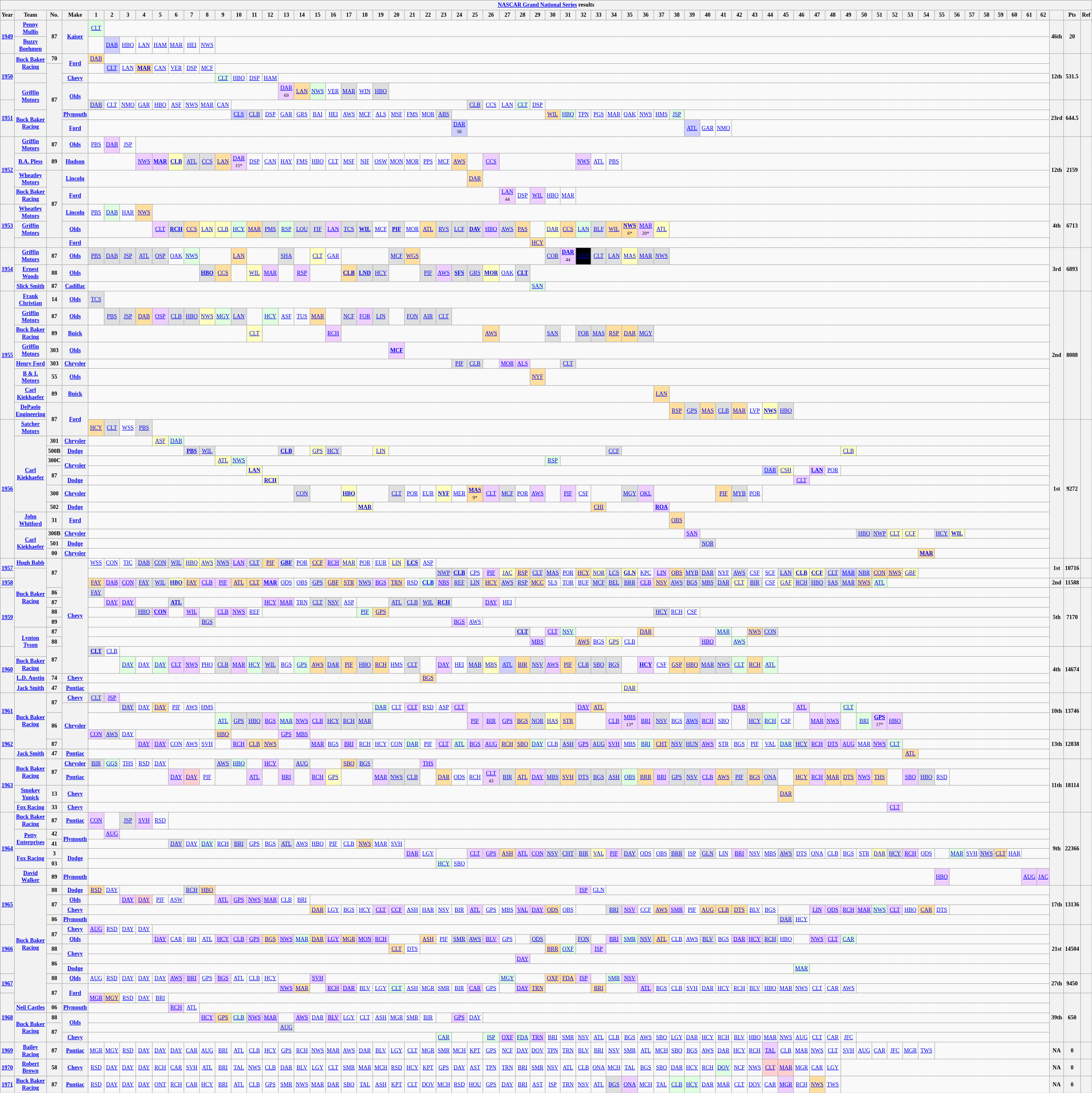<table class="wikitable" style="text-align:center; font-size:75%">
<tr>
<th colspan="69"><a href='#'>NASCAR Grand National Series</a> results</th>
</tr>
<tr>
<th>Year</th>
<th>Team</th>
<th>No.</th>
<th>Make</th>
<th>1</th>
<th>2</th>
<th>3</th>
<th>4</th>
<th>5</th>
<th>6</th>
<th>7</th>
<th>8</th>
<th>9</th>
<th>10</th>
<th>11</th>
<th>12</th>
<th>13</th>
<th>14</th>
<th>15</th>
<th>16</th>
<th>17</th>
<th>18</th>
<th>19</th>
<th>20</th>
<th>21</th>
<th>22</th>
<th>23</th>
<th>24</th>
<th>25</th>
<th>26</th>
<th>27</th>
<th>28</th>
<th>29</th>
<th>30</th>
<th>31</th>
<th>32</th>
<th>33</th>
<th>34</th>
<th>35</th>
<th>36</th>
<th>37</th>
<th>38</th>
<th>39</th>
<th>40</th>
<th>41</th>
<th>42</th>
<th>43</th>
<th>44</th>
<th>45</th>
<th>46</th>
<th>47</th>
<th>48</th>
<th>49</th>
<th>50</th>
<th>51</th>
<th>52</th>
<th>53</th>
<th>54</th>
<th>55</th>
<th>56</th>
<th>57</th>
<th>58</th>
<th>59</th>
<th>60</th>
<th>61</th>
<th>62</th>
<th></th>
<th>Pts</th>
<th>Ref</th>
</tr>
<tr>
<th rowspan=2><a href='#'>1949</a></th>
<th><a href='#'>Penny Mullis</a></th>
<th rowspan=2>87</th>
<th rowspan=2><a href='#'>Kaiser</a></th>
<td style="background:#DFFFDF;"><a href='#'>CLT</a><br></td>
<td colspan=61></td>
<th rowspan=2>46th</th>
<th rowspan=2>20</th>
<th rowspan=2></th>
</tr>
<tr>
<th><a href='#'>Buzzy Boehmen</a></th>
<td></td>
<td style="background:#CFCFFF;"><a href='#'>DAB</a><br></td>
<td><a href='#'>HBO</a></td>
<td><a href='#'>LAN</a></td>
<td><a href='#'>HAM</a></td>
<td><a href='#'>MAR</a></td>
<td><a href='#'>HEI</a></td>
<td><a href='#'>NWS</a></td>
<td colspan=54></td>
</tr>
<tr>
<th rowspan=4><a href='#'>1950</a></th>
<th rowspan=2><a href='#'>Buck Baker Racing</a></th>
<th>70</th>
<th rowspan=2><a href='#'>Ford</a></th>
<td style="background:#FFDF9F;"><a href='#'>DAB</a><br></td>
<td colspan=61></td>
<th rowspan=4>12th</th>
<th rowspan=4>531.5</th>
<th rowspan=4></th>
</tr>
<tr>
<th rowspan=6>87</th>
<td></td>
<td style="background:#CFCFFF;"><a href='#'>CLT</a><br></td>
<td><a href='#'>LAN</a></td>
<td style="background:#FFDF9F;"><strong><a href='#'>MAR</a></strong><br></td>
<td><a href='#'>CAN</a></td>
<td><a href='#'>VER</a></td>
<td><a href='#'>DSP</a></td>
<td><a href='#'>MCF</a></td>
<td colspan=54></td>
</tr>
<tr>
<th></th>
<th><a href='#'>Chevy</a></th>
<td colspan=8></td>
<td style="background:#DFFFDF;"><a href='#'>CLT</a><br></td>
<td><a href='#'>HBO</a></td>
<td><a href='#'>DSP</a></td>
<td><a href='#'>HAM</a></td>
<td colspan=50></td>
</tr>
<tr>
<th rowspan=2><a href='#'>Griffin Motors</a></th>
<th rowspan=2><a href='#'>Olds</a></th>
<td colspan=12></td>
<td style="background:#EFCFFF;"><a href='#'>DAR</a><br><small>69</small></td>
<td style="background:#FFDF9F;"><a href='#'>LAN</a><br></td>
<td style="background:#DFFFDF;"><a href='#'>NWS</a><br></td>
<td><a href='#'>VER</a></td>
<td style="background:#DFDFDF;"><a href='#'>MAR</a><br></td>
<td><a href='#'>WIN</a></td>
<td style="background:#DFDFDF;"><a href='#'>HBO</a><br></td>
<td colspan=43></td>
</tr>
<tr>
<th rowspan=3><a href='#'>1951</a></th>
<td style="background:#DFDFDF;"><a href='#'>DAB</a><br></td>
<td><a href='#'>CLT</a></td>
<td><a href='#'>NMO</a></td>
<td><a href='#'>GAR</a></td>
<td><a href='#'>HBO</a></td>
<td><a href='#'>ASF</a></td>
<td><a href='#'>NWS</a></td>
<td><a href='#'>MAR</a></td>
<td><a href='#'>CAN</a></td>
<td colspan=15></td>
<td style="background:#DFDFDF;"><a href='#'>CLB</a><br></td>
<td><a href='#'>CCS</a></td>
<td><a href='#'>LAN</a></td>
<td style="background:#DFFFDF;"><a href='#'>CLT</a><br></td>
<td><a href='#'>DSP</a></td>
<td colspan=33></td>
<th rowspan=3>23rd</th>
<th rowspan=3>644.5</th>
<th rowspan=3></th>
</tr>
<tr>
<th rowspan=2><a href='#'>Buck Baker Racing</a></th>
<th><a href='#'>Plymouth</a></th>
<td colspan=9></td>
<td style="background:#CFCFFF;"><a href='#'>CLS</a><br></td>
<td style="background:#DFDFDF;"><a href='#'>CLB</a><br></td>
<td><a href='#'>DSP</a></td>
<td><a href='#'>GAR</a></td>
<td><a href='#'>GRS</a></td>
<td><a href='#'>BAI</a></td>
<td><a href='#'>HEI</a></td>
<td><a href='#'>AWS</a></td>
<td><a href='#'>MCF</a></td>
<td><a href='#'>ALS</a></td>
<td><a href='#'>MSF</a></td>
<td><a href='#'>FMS</a></td>
<td><a href='#'>MOR</a></td>
<td style="background:#DFDFDF;"><a href='#'>ABS</a><br></td>
<td colspan=6></td>
<td style="background:#FFDF9F;"><a href='#'>WIL</a><br></td>
<td style="background:#DFFFDF;"><a href='#'>HBO</a><br></td>
<td><a href='#'>TPN</a></td>
<td><a href='#'>PGS</a></td>
<td><a href='#'>MAR</a></td>
<td><a href='#'>OAK</a></td>
<td><a href='#'>NWS</a></td>
<td><a href='#'>HMS</a></td>
<td style="background:#DFFFDF;"><a href='#'>JSP</a><br></td>
<td colspan=24></td>
</tr>
<tr>
<th><a href='#'>Ford</a></th>
<td colspan=23></td>
<td style="background:#CFCFFF;"><a href='#'>DAR</a><br><small>56</small></td>
<td colspan=14></td>
<td style="background:#CFCFFF;"><a href='#'>ATL</a><br></td>
<td><a href='#'>GAR</a></td>
<td><a href='#'>NMO</a></td>
<td colspan=21></td>
</tr>
<tr>
<th rowspan=4><a href='#'>1952</a></th>
<th><a href='#'>Griffin Motors</a></th>
<th>87</th>
<th><a href='#'>Olds</a></th>
<td><a href='#'>PBS</a></td>
<td style="background:#EFCFFF;"><a href='#'>DAB</a><br></td>
<td><a href='#'>JSP</a></td>
<td colspan=59></td>
<th rowspan=4>12th</th>
<th rowspan=4>2159</th>
<th rowspan=4></th>
</tr>
<tr>
<th><a href='#'>B.A. Pless</a></th>
<th>89</th>
<th><a href='#'>Hudson</a></th>
<td colspan=3></td>
<td style="background:#EFCFFF;"><a href='#'>NWS</a><br></td>
<td style="background:#EFCFFF;"><strong><a href='#'>MAR</a></strong><br></td>
<td style="background:#FFFFBF;"><strong><a href='#'>CLB</a></strong><br></td>
<td style="background:#DFDFDF;"><a href='#'>ATL</a><br></td>
<td style="background:#DFDFDF;"><a href='#'>CCS</a><br></td>
<td style="background:#FFDF9F;"><a href='#'>LAN</a><br></td>
<td style="background:#EFCFFF;"><a href='#'>DAR</a><br><small>15*</small></td>
<td><a href='#'>DSP</a></td>
<td><a href='#'>CAN</a></td>
<td><a href='#'>HAY</a></td>
<td><a href='#'>FMS</a></td>
<td><a href='#'>HBO</a></td>
<td><a href='#'>CLT</a></td>
<td><a href='#'>MSF</a></td>
<td><a href='#'>NIF</a></td>
<td><a href='#'>OSW</a></td>
<td><a href='#'>MON</a></td>
<td><a href='#'>MOR</a></td>
<td><a href='#'>PPS</a></td>
<td><a href='#'>MCF</a></td>
<td style="background:#FFDF9F;"><a href='#'>AWS</a><br></td>
<td></td>
<td style="background:#EFCFFF;"><a href='#'>CCS</a><br></td>
<td colspan=5></td>
<td style="background:#EFCFFF;"><a href='#'>NWS</a><br></td>
<td><a href='#'>ATL</a></td>
<td><a href='#'>PBS</a></td>
<td colspan=28></td>
</tr>
<tr>
<th><a href='#'>Wheatley Motors</a></th>
<th rowspan=4>87</th>
<th><a href='#'>Lincoln</a></th>
<td colspan=24></td>
<td style="background:#FFDF9F;"><a href='#'>DAR</a><br></td>
<td colspan=37></td>
</tr>
<tr>
<th><a href='#'>Buck Baker Racing</a></th>
<th><a href='#'>Ford</a></th>
<td colspan=26></td>
<td style="background:#EFCFFF;"><a href='#'>LAN</a><br><small>44</small></td>
<td><a href='#'>DSP</a></td>
<td style="background:#EFCFFF;"><a href='#'>WIL</a><br></td>
<td><a href='#'>HBO</a></td>
<td><a href='#'>MAR</a></td>
<td colspan=31></td>
</tr>
<tr>
<th rowspan=3><a href='#'>1953</a></th>
<th><a href='#'>Wheatley Motors</a></th>
<th><a href='#'>Lincoln</a></th>
<td><a href='#'>PBS</a></td>
<td style="background:#DFFFDF;"><a href='#'>DAB</a><br></td>
<td><a href='#'>HAR</a></td>
<td style="background:#FFDF9F;"><a href='#'>NWS</a><br></td>
<td colspan=58></td>
<th rowspan=3>4th</th>
<th rowspan=3>6713</th>
<th rowspan=3></th>
</tr>
<tr>
<th><a href='#'>Griffin Motors</a></th>
<th><a href='#'>Olds</a></th>
<td colspan=4></td>
<td style="background:#EFCFFF;"><a href='#'>CLT</a><br></td>
<td style="background:#DFDFDF;"><strong><a href='#'>RCH</a></strong><br></td>
<td style="background:#FFDF9F;"><a href='#'>CCS</a><br></td>
<td style="background:#FFFFBF;"><a href='#'>LAN</a><br></td>
<td style="background:#FFFFBF;"><a href='#'>CLB</a><br></td>
<td style="background:#DFFFDF;"><a href='#'>HCY</a><br></td>
<td style="background:#FFDF9F;"><a href='#'>MAR</a><br></td>
<td style="background:#DFDFDF;"><a href='#'>PMS</a><br></td>
<td style="background:#DFFFDF;"><a href='#'>RSP</a><br></td>
<td style="background:#DFDFDF;"><a href='#'>LOU</a><br></td>
<td style="background:#DFDFDF;"><a href='#'>FIF</a><br></td>
<td style="background:#EFCFFF;"><a href='#'>LAN</a><br></td>
<td style="background:#DFDFDF;"><a href='#'>TCS</a><br></td>
<td style="background:#DFDFDF;"><strong><a href='#'>WIL</a></strong><br></td>
<td><a href='#'>MCF</a></td>
<td style="background:#DFDFDF;"><strong><a href='#'>PIF</a></strong><br></td>
<td><a href='#'>MOR</a></td>
<td style="background:#FFDF9F;"><a href='#'>ATL</a><br></td>
<td style="background:#DFDFDF;"><a href='#'>RVS</a><br></td>
<td style="background:#DFDFDF;"><a href='#'>LCF</a><br></td>
<td style="background:#DFDFDF;"><strong><a href='#'>DAV</a></strong><br></td>
<td style="background:#EFCFFF;"><a href='#'>HBO</a><br></td>
<td style="background:#DFDFDF;"><a href='#'>AWS</a><br></td>
<td style="background:#FFDF9F;"><a href='#'>PAS</a><br></td>
<td></td>
<td style="background:#FFFFBF;"><a href='#'>DAR</a><br></td>
<td style="background:#FFDF9F;"><a href='#'>CCS</a><br></td>
<td style="background:#DFFFDF;"><a href='#'>LAN</a><br></td>
<td style="background:#DFDFDF;"><a href='#'>BLF</a><br></td>
<td style="background:#FFDF9F;"><a href='#'>WIL</a><br></td>
<td style="background:#FFDF9F;"><strong><a href='#'>NWS</a></strong><br><small>6*</small></td>
<td style="background:#EFCFFF;"><a href='#'>MAR</a><br><small>20*</small></td>
<td style="background:#FFFFBF;"><a href='#'>ATL</a><br></td>
<td colspan=25></td>
</tr>
<tr>
<th></th>
<th></th>
<th><a href='#'>Ford</a></th>
<td colspan=28></td>
<td style="background:#FFDF9F;"><a href='#'>HCY</a><br></td>
<td colspan=33></td>
</tr>
<tr>
<th rowspan=3><a href='#'>1954</a></th>
<th><a href='#'>Griffin Motors</a></th>
<th>87</th>
<th><a href='#'>Olds</a></th>
<td style="background:#DFDFDF;"><a href='#'>PBS</a><br></td>
<td style="background:#DFDFDF;"><a href='#'>DAB</a><br></td>
<td style="background:#DFDFDF;"><a href='#'>JSP</a><br></td>
<td style="background:#DFDFDF;"><a href='#'>ATL</a><br></td>
<td style="background:#DFDFDF;"><a href='#'>OSP</a><br></td>
<td><a href='#'>OAK</a></td>
<td style="background:#DFFFDF;"><a href='#'>NWS</a><br></td>
<td colspan=2></td>
<td style="background:#FFDF9F;"><a href='#'>LAN</a><br></td>
<td colspan=2></td>
<td style="background:#DFDFDF;"><a href='#'>SHA</a><br></td>
<td></td>
<td style="background:#FFFFBF;"><a href='#'>CLT</a><br></td>
<td><a href='#'>GAR</a></td>
<td colspan=3></td>
<td style="background:#DFDFDF;"><a href='#'>MCF</a><br></td>
<td style="background:#FFDF9F;"><a href='#'>WGS</a><br></td>
<td colspan=8></td>
<td style="background:#DFDFDF;"><a href='#'>COR</a><br></td>
<td style="background:#EFCFFF;"><strong><a href='#'>DAR</a></strong><br><small>44</small></td>
<td style="background:#000000; color:white"><a href='#'><span>CCS</span></a><br></td>
<td style="background:#DFDFDF;"><a href='#'>CLT</a><br></td>
<td style="background:#DFDFDF;"><a href='#'>LAN</a><br></td>
<td style="background:#FFFFBF;"><a href='#'>MAS</a><br></td>
<td style="background:#DFDFDF;"><a href='#'>MAR</a><br></td>
<td style="background:#DFDFDF;"><a href='#'>NWS</a><br></td>
<td colspan=25></td>
<th rowspan=3>3rd</th>
<th rowspan=3>6893</th>
<th rowspan=3></th>
</tr>
<tr>
<th><a href='#'>Ernest Woods</a></th>
<th>88</th>
<th><a href='#'>Olds</a></th>
<td colspan=7></td>
<td style="background:#DFDFDF;"><strong><a href='#'>HBO</a></strong><br></td>
<td style="background:#FFDF9F;"><a href='#'>CCS</a><br></td>
<td></td>
<td style="background:#FFFFBF;"><a href='#'>WIL</a><br></td>
<td style="background:#EFCFFF;"><a href='#'>MAR</a><br></td>
<td></td>
<td style="background:#EFCFFF;"><a href='#'>RSP</a><br></td>
<td colspan=2></td>
<td style="background:#FFDF9F;"><strong><a href='#'>CLB</a></strong><br></td>
<td style="background:#DFDFDF;"><strong><a href='#'>LND</a></strong><br></td>
<td style="background:#DFDFDF;"><a href='#'>HCY</a><br></td>
<td colspan=2></td>
<td style="background:#DFDFDF;"><a href='#'>PIF</a><br></td>
<td style="background:#EFCFFF;"><a href='#'>AWS</a><br></td>
<td style="background:#DFDFDF;"><strong><a href='#'>SFS</a></strong><br></td>
<td style="background:#DFDFDF;"><a href='#'>GRS</a><br></td>
<td style="background:#FFFFBF;"><strong><a href='#'>MOR</a></strong><br></td>
<td><a href='#'>OAK</a></td>
<td style="background:#DFDFDF;"><strong><a href='#'>CLT</a></strong><br></td>
<td colspan=34></td>
</tr>
<tr>
<th><a href='#'>Slick Smith</a></th>
<th>87</th>
<th><a href='#'>Cadillac</a></th>
<td colspan=28></td>
<td style="background:#DFFFDF;"><a href='#'>SAN</a><br></td>
<td colspan=33></td>
</tr>
<tr>
<th rowspan=8><a href='#'>1955</a></th>
<th><a href='#'>Frank Christian</a></th>
<th>14</th>
<th><a href='#'>Olds</a></th>
<td style="background:#DFDFDF;"><a href='#'>TCS</a><br></td>
<td colspan=61></td>
<th rowspan=8>2nd</th>
<th rowspan=8>8088</th>
<th rowspan=8></th>
</tr>
<tr>
<th><a href='#'>Griffin Motors</a></th>
<th>87</th>
<th><a href='#'>Olds</a></th>
<td></td>
<td style="background:#DFDFDF;"><a href='#'>PBS</a><br></td>
<td style="background:#DFDFDF;"><a href='#'>JSP</a><br></td>
<td style="background:#FFDF9F;"><a href='#'>DAB</a><br></td>
<td style="background:#EFCFFF;"><a href='#'>OSP</a><br></td>
<td style="background:#DFDFDF;"><a href='#'>CLB</a><br></td>
<td style="background:#DFDFDF;"><a href='#'>HBO</a><br></td>
<td style="background:#FFFFBF;"><a href='#'>NWS</a><br></td>
<td style="background:#DFFFDF;"><a href='#'>MGY</a><br></td>
<td style="background:#DFDFDF;"><a href='#'>LAN</a><br></td>
<td></td>
<td style="background:#DFFFDF;"><a href='#'>HCY</a><br></td>
<td><a href='#'>ASF</a></td>
<td><a href='#'>TUS</a></td>
<td style="background:#FFDF9F;"><a href='#'>MAR</a><br></td>
<td></td>
<td style="background:#DFDFDF;"><a href='#'>NCF</a><br></td>
<td style="background:#EFCFFF;"><a href='#'>FOR</a><br></td>
<td style="background:#DFDFDF;"><a href='#'>LIN</a><br></td>
<td></td>
<td style="background:#DFDFDF;"><a href='#'>FON</a><br></td>
<td style="background:#DFDFDF;"><a href='#'>AIR</a><br></td>
<td style="background:#DFDFDF;"><a href='#'>CLT</a><br></td>
<td colspan=39></td>
</tr>
<tr>
<th><a href='#'>Buck Baker Racing</a></th>
<th>89</th>
<th><a href='#'>Buick</a></th>
<td colspan=10></td>
<td style="background:#FFFFBF;"><a href='#'>CLT</a><br></td>
<td colspan=4></td>
<td style="background:#EFCFFF;"><a href='#'>RCH</a><br></td>
<td colspan=9></td>
<td style="background:#FFDF9F;"><a href='#'>AWS</a><br></td>
<td colspan=3></td>
<td style="background:#DFDFDF;"><a href='#'>SAN</a><br></td>
<td></td>
<td style="background:#DFDFDF;"><a href='#'>FOR</a><br></td>
<td style="background:#DFDFDF;"><a href='#'>MAS</a><br></td>
<td style="background:#FFDF9F;"><a href='#'>RSP</a><br></td>
<td style="background:#FFDF9F;"><a href='#'>DAR</a><br></td>
<td style="background:#DFDFDF;"><a href='#'>MGY</a><br></td>
<td colspan=26></td>
</tr>
<tr>
<th><a href='#'>Griffin Motors</a></th>
<th>303</th>
<th><a href='#'>Olds</a></th>
<td colspan=19></td>
<td style="background:#EFCFFF;"><strong><a href='#'>MCF</a></strong><br></td>
<td colspan=42></td>
</tr>
<tr>
<th><a href='#'>Henry Ford</a></th>
<th>303</th>
<th><a href='#'>Chrysler</a></th>
<td colspan=23></td>
<td style="background:#DFDFDF;"><a href='#'>PIF</a><br></td>
<td style="background:#DFDFDF;"><a href='#'>CLB</a><br></td>
<td></td>
<td style="background:#EFCFFF;"><a href='#'>MOR</a><br></td>
<td style="background:#EFCFFF;"><a href='#'>ALS</a><br></td>
<td colspan=2></td>
<td style="background:#DFDFDF;"><a href='#'>CLT</a><br></td>
<td colspan=31></td>
</tr>
<tr>
<th><a href='#'>B & L Motors</a></th>
<th>55</th>
<th><a href='#'>Olds</a></th>
<td colspan=28></td>
<td style="background:#FFDF9F;"><a href='#'>NYF</a><br></td>
<td colspan=33></td>
</tr>
<tr>
<th><a href='#'>Carl Kiekhaefer</a></th>
<th>89</th>
<th><a href='#'>Buick</a></th>
<td colspan=36></td>
<td style="background:#FFDF9F;"><a href='#'>LAN</a><br></td>
<td colspan=25></td>
</tr>
<tr>
<th><a href='#'>DePaolo Engineering</a></th>
<th rowspan=2>87</th>
<th rowspan=2><a href='#'>Ford</a></th>
<td colspan=37></td>
<td style="background:#FFDF9F;"><a href='#'>RSP</a><br></td>
<td style="background:#DFDFDF;"><a href='#'>GPS</a><br></td>
<td style="background:#FFDF9F;"><a href='#'>MAS</a><br></td>
<td style="background:#DFDFDF;"><a href='#'>CLB</a><br></td>
<td style="background:#FFDF9F;"><a href='#'>MAR</a><br></td>
<td><a href='#'>LVP</a></td>
<td style="background:#FFFFBF;"><strong><a href='#'>NWS</a></strong><br></td>
<td style="background:#DFDFDF;"><a href='#'>HBO</a><br></td>
<td colspan=17></td>
</tr>
<tr>
<th rowspan=12><a href='#'>1956</a></th>
<th><a href='#'>Satcher Motors</a></th>
<td style="background:#FFDF9F;"><a href='#'>HCY</a><br></td>
<td style="background:#DFDFDF;"><a href='#'>CLT</a><br></td>
<td><a href='#'>WSS</a></td>
<td style="background:#DFDFDF;"><a href='#'>PBS</a><br></td>
<td colspan=58></td>
<th rowspan=12>1st</th>
<th rowspan=12>9272</th>
<th rowspan=12></th>
</tr>
<tr>
<th rowspan=7><a href='#'>Carl Kiekhaefer</a></th>
<th>301</th>
<th><a href='#'>Chrysler</a></th>
<td colspan=4></td>
<td style="background:#FFFFBF;"><a href='#'>ASF</a><br></td>
<td style="background:#DFFFDF;"><a href='#'>DAB</a><br></td>
<td colspan=56></td>
</tr>
<tr>
<th>500B</th>
<th><a href='#'>Dodge</a></th>
<td colspan=6></td>
<td style="background:#DFDFDF;"><strong><a href='#'>PBS</a></strong><br></td>
<td style="background:#DFDFDF;"><a href='#'>WIL</a><br></td>
<td colspan=4></td>
<td style="background:#DFDFDF;"><strong><a href='#'>CLB</a></strong><br></td>
<td></td>
<td style="background:#FFFFBF;"><a href='#'>GPS</a><br></td>
<td style="background:#DFDFDF;"><a href='#'>HCY</a><br></td>
<td colspan=2></td>
<td style="background:#FFFFBF;"><a href='#'>LIN</a><br></td>
<td colspan=14></td>
<td style="background:#DFDFDF;"><a href='#'>CCF</a><br></td>
<td colspan=14></td>
<td style="background:#FFFFBF;"><a href='#'>CLB</a><br></td>
<td colspan=13></td>
</tr>
<tr>
<th>300C</th>
<th rowspan=2><a href='#'>Chrysler</a></th>
<td colspan=8></td>
<td style="background:#FFFFBF;"><a href='#'>ATL</a><br></td>
<td style="background:#DFFFDF;"><a href='#'>NWS</a><br></td>
<td colspan=19></td>
<td style="background:#DFFFDF;"><a href='#'>RSP</a><br></td>
<td colspan=32></td>
</tr>
<tr>
<th rowspan=2>87</th>
<td colspan=10></td>
<td style="background:#FFFFBF;"><strong><a href='#'>LAN</a></strong><br></td>
<td colspan=32></td>
<td style="background:#CFCFFF;"><a href='#'>DAR</a><br></td>
<td style="background:#FFFFBF;"><a href='#'>CSH</a><br></td>
<td></td>
<td style="background:#EFCFFF;"><strong><a href='#'>LAN</a></strong><br></td>
<td><a href='#'>POR</a></td>
<td colspan=14></td>
</tr>
<tr>
<th><a href='#'>Dodge</a></th>
<td colspan=11></td>
<td style="background:#FFFFBF;"><strong><a href='#'>RCH</a></strong><br></td>
<td colspan=33></td>
<td style="background:#EFCFFF;"><a href='#'>CLT</a><br></td>
<td colspan=16></td>
</tr>
<tr>
<th>300</th>
<th><a href='#'>Chrysler</a></th>
<td colspan=13></td>
<td style="background:#DFDFDF;"><a href='#'>CON</a><br></td>
<td colspan=2></td>
<td style="background:#FFFFBF;"><strong><a href='#'>HBO</a></strong><br></td>
<td colspan=2></td>
<td style="background:#DFDFDF;"><a href='#'>CLT</a><br></td>
<td><a href='#'>POR</a></td>
<td><a href='#'>EUR</a></td>
<td style="background:#FFFFBF;"><strong><a href='#'>NYF</a></strong><br></td>
<td><a href='#'>MER</a></td>
<td style="background:#FFDF9F;"><strong><a href='#'>MAS</a></strong><br><small>9*</small></td>
<td style="background:#EFCFFF;"><a href='#'>CLT</a><br></td>
<td style="background:#DFDFDF;"><a href='#'>MCF</a><br></td>
<td><a href='#'>POR</a></td>
<td style="background:#EFCFFF;"><a href='#'>AWS</a><br></td>
<td></td>
<td style="background:#EFCFFF;"><a href='#'>PIF</a><br></td>
<td><a href='#'>CSF</a></td>
<td colspan=2></td>
<td style="background:#DFDFDF;"><a href='#'>MGY</a><br></td>
<td style="background:#EFCFFF;"><a href='#'>OKL</a><br></td>
<td colspan=4></td>
<td style="background:#FFDF9F;"><a href='#'>PIF</a><br></td>
<td style="background:#DFDFDF;"><a href='#'>MYB</a><br></td>
<td><a href='#'>POR</a></td>
<td colspan=19></td>
</tr>
<tr>
<th>502</th>
<th><a href='#'>Dodge</a></th>
<td colspan=17></td>
<td style="background:#FFFFBF;"><strong><a href='#'>MAR</a></strong><br></td>
<td colspan=14></td>
<td style="background:#FFDF9F;"><a href='#'>CHI</a><br></td>
<td colspan=3></td>
<td style="background:#EFCFFF;"><strong><a href='#'>ROA</a></strong><br></td>
<td colspan=25></td>
</tr>
<tr>
<th><a href='#'>John Whitford</a></th>
<th>31</th>
<th><a href='#'>Ford</a></th>
<td colspan=37></td>
<td style="background:#FFDF9F;"><a href='#'>OBS</a><br></td>
<td colspan=24></td>
</tr>
<tr>
<th rowspan=3><a href='#'>Carl Kiekhaefer</a></th>
<th>300B</th>
<th><a href='#'>Chrysler</a></th>
<td colspan=38></td>
<td style="background:#EFCFFF;"><a href='#'>SAN</a><br></td>
<td colspan=10></td>
<td style="background:#DFDFDF;"><a href='#'>HBO</a><br></td>
<td style="background:#DFDFDF;"><a href='#'>NWP</a><br></td>
<td style="background:#FFFFBF;"><a href='#'>CLT</a><br></td>
<td style="background:#FFFFBF;"><a href='#'>CCF</a><br></td>
<td></td>
<td style="background:#DFDFDF;"><a href='#'>HCY</a><br></td>
<td style="background:#FFFFBF;"><strong><a href='#'>WIL</a></strong><br></td>
<td colspan=6></td>
</tr>
<tr>
<th>501</th>
<th><a href='#'>Dodge</a></th>
<td colspan=39></td>
<td style="background:#DFDFDF;"><a href='#'>NOR</a><br></td>
<td colspan=22></td>
</tr>
<tr>
<th>00</th>
<th><a href='#'>Chrysler</a></th>
<td colspan=53></td>
<td style="background:#FFDF9F;"><strong><a href='#'>MAR</a></strong><br></td>
<td colspan=8></td>
</tr>
<tr>
<th rowspan=2><a href='#'>1957</a></th>
<th><a href='#'>Hugh Babb</a></th>
<th rowspan=3>87</th>
<th rowspan=11><a href='#'>Chevy</a></th>
<td><a href='#'>WSS</a></td>
<td><a href='#'>CON</a></td>
<td><a href='#'>TIC</a></td>
<td style="background:#DFDFDF;"><a href='#'>DAB</a><br></td>
<td style="background:#DFDFDF;"><a href='#'>CON</a><br></td>
<td style="background:#DFDFDF;"><a href='#'>WIL</a><br></td>
<td style="background:#FFFFBF;"><a href='#'>HBO</a><br></td>
<td style="background:#FFFFBF;"><a href='#'>AWS</a><br></td>
<td style="background:#DFDFDF;"><a href='#'>NWS</a><br></td>
<td style="background:#EFCFFF;"><a href='#'>LAN</a><br></td>
<td style="background:#DFDFDF;"><a href='#'>CLT</a><br></td>
<td style="background:#FFDF9F;"><a href='#'>PIF</a><br></td>
<td style="background:#DFDFDF;"><strong><a href='#'>GBF</a></strong><br></td>
<td><a href='#'>POR</a></td>
<td style="background:#FFDF9F;"><a href='#'>CCF</a><br></td>
<td style="background:#EFCFFF;"><a href='#'>RCH</a><br></td>
<td style="background:#FFFFBF;"><a href='#'>MAR</a><br></td>
<td><a href='#'>POR</a></td>
<td><a href='#'>EUR</a></td>
<td style="background:#FFFFBF;"><a href='#'>LIN</a><br></td>
<td style="background:#DFDFDF;"><strong><a href='#'>LCS</a></strong><br></td>
<td><a href='#'>ASP</a></td>
<td colspan=40></td>
<th rowspan=2>1st</th>
<th rowspan=2>10716</th>
<th rowspan=2></th>
</tr>
<tr>
<th rowspan=6><a href='#'>Buck Baker Racing</a></th>
<td colspan=22></td>
<td style="background:#DFDFDF;"><a href='#'>NWP</a><br></td>
<td style="background:#DFDFDF;"><strong><a href='#'>CLB</a></strong><br></td>
<td><a href='#'>CPS</a></td>
<td style="background:#EFCFFF;"><a href='#'>PIF</a><br></td>
<td style="background:#FFFFBF;"><a href='#'>JAC</a><br></td>
<td style="background:#FFDF9F;"><a href='#'>RSP</a><br></td>
<td style="background:#DFDFDF;"><a href='#'>CLT</a><br></td>
<td style="background:#DFDFDF;"><a href='#'>MAS</a><br></td>
<td><a href='#'>POR</a></td>
<td style="background:#FFDF9F;"><a href='#'>HCY</a><br></td>
<td style="background:#FFFFBF;"><a href='#'>NOR</a><br></td>
<td style="background:#DFDFDF;"><a href='#'>LCS</a><br></td>
<td style="background:#FFFFBF;"><strong><a href='#'>GLN</a></strong><br></td>
<td><a href='#'>KPC</a></td>
<td style="background:#EFCFFF;"><a href='#'>LIN</a><br></td>
<td style="background:#FFDF9F;"><a href='#'>OBS</a><br></td>
<td style="background:#DFDFDF;"><a href='#'>MYB</a><br></td>
<td style="background:#DFDFDF;"><a href='#'>DAR</a><br></td>
<td><a href='#'>NYF</a></td>
<td style="background:#DFDFDF;"><a href='#'>AWS</a><br></td>
<td><a href='#'>CSF</a></td>
<td><a href='#'>SCF</a></td>
<td style="background:#DFDFDF;"><a href='#'>LAN</a><br></td>
<td style="background:#FFFFBF;"><strong><a href='#'>CLB</a></strong><br></td>
<td style="background:#FFFFBF;"><strong><a href='#'>CCF</a></strong><br></td>
<td style="background:#DFDFDF;"><a href='#'>CLT</a><br></td>
<td style="background:#CFCFFF;"><a href='#'>MAR</a><br></td>
<td style="background:#DFDFDF;"><a href='#'>NBR</a><br></td>
<td style="background:#FFDF9F;"><a href='#'>CON</a><br></td>
<td style="background:#FFDF9F;"><a href='#'>NWS</a><br></td>
<td style="background:#FFFFBF;"><a href='#'>GBF</a><br></td>
<td colspan=9></td>
</tr>
<tr>
<th><a href='#'>1958</a></th>
<td style="background:#FFDF9F;"><a href='#'>FAY</a><br></td>
<td style="background:#EFCFFF;"><a href='#'>DAB</a><br></td>
<td style="background:#EFCFFF;"><a href='#'>CON</a><br></td>
<td style="background:#DFDFDF;"><a href='#'>FAY</a><br></td>
<td style="background:#DFDFDF;"><a href='#'>WIL</a><br></td>
<td style="background:#FFFFBF;"><strong><a href='#'>HBO</a></strong><br></td>
<td style="background:#FFDF9F;"><a href='#'>FAY</a><br></td>
<td style="background:#EFCFFF;"><a href='#'>CLB</a><br></td>
<td style="background:#EFCFFF;"><a href='#'>PIF</a><br></td>
<td style="background:#FFDF9F;"><a href='#'>ATL</a><br></td>
<td style="background:#FFDF9F;"><a href='#'>CLT</a><br></td>
<td style="background:#EFCFFF;"><strong><a href='#'>MAR</a></strong><br></td>
<td><a href='#'>ODS</a></td>
<td><a href='#'>OBS</a></td>
<td style="background:#DFDFDF;"><a href='#'>GPS</a><br></td>
<td style="background:#FFDF9F;"><a href='#'>GBF</a><br></td>
<td style="background:#FFDF9F;"><a href='#'>STR</a><br></td>
<td style="background:#DFDFDF;"><a href='#'>NWS</a><br></td>
<td style="background:#EFCFFF;"><a href='#'>BGS</a><br></td>
<td style="background:#FFDF9F;"><a href='#'>TRN</a><br></td>
<td><a href='#'>RSD</a></td>
<td style="background:#DFFFDF;"><strong><a href='#'>CLB</a></strong><br></td>
<td style="background:#EFCFFF;"><a href='#'>NBS</a><br></td>
<td style="background:#DFDFDF;"><a href='#'>REF</a><br></td>
<td style="background:#DFDFDF;"><a href='#'>LIN</a><br></td>
<td style="background:#FFDF9F;"><a href='#'>HCY</a><br></td>
<td style="background:#DFDFDF;"><a href='#'>AWS</a><br></td>
<td style="background:#DFDFDF;"><a href='#'>RSP</a><br></td>
<td style="background:#FFDF9F;"><a href='#'>MCC</a><br></td>
<td><a href='#'>SLS</a></td>
<td><a href='#'>TOR</a></td>
<td><a href='#'>BUF</a></td>
<td style="background:#DFDFDF;"><a href='#'>MCF</a><br></td>
<td style="background:#DFDFDF;"><a href='#'>BEL</a><br></td>
<td style="background:#DFDFDF;"><a href='#'>BRR</a><br></td>
<td style="background:#EFCFFF;"><a href='#'>CLB</a><br></td>
<td style="background:#FFDF9F;"><a href='#'>NSV</a><br></td>
<td style="background:#DFDFDF;"><a href='#'>AWS</a><br></td>
<td style="background:#DFDFDF;"><a href='#'>BGS</a><br></td>
<td style="background:#DFDFDF;"><a href='#'>MBS</a><br></td>
<td style="background:#DFDFDF;"><a href='#'>DAR</a><br></td>
<td style="background:#FFFFBF;"><a href='#'>CLT</a><br></td>
<td style="background:#DFDFDF;"><a href='#'>BIR</a><br></td>
<td><a href='#'>CSF</a></td>
<td style="background:#FFFFBF;"><a href='#'>GAF</a><br></td>
<td style="background:#DFDFDF;"><a href='#'>RCH</a><br></td>
<td style="background:#DFDFDF;"><a href='#'>HBO</a><br></td>
<td style="background:#DFDFDF;"><a href='#'>SAS</a><br></td>
<td style="background:#DFDFDF;"><a href='#'>MAR</a><br></td>
<td style="background:#FFDF9F;"><a href='#'>NWS</a><br></td>
<td style="background:#DFFFDF;"><a href='#'>ATL</a><br></td>
<td colspan=11></td>
<th>2nd</th>
<th>11588</th>
<th></th>
</tr>
<tr>
<th rowspan=6><a href='#'>1959</a></th>
<th>86</th>
<td style="background:#DFDFDF;"><a href='#'>FAY</a><br></td>
<td colspan=61></td>
<th rowspan=6>5th</th>
<th rowspan=6>7170</th>
<th rowspan=6></th>
</tr>
<tr>
<th>87</th>
<td></td>
<td style="background:#EFCFFF;"><a href='#'>DAY</a><br></td>
<td style="background:#EFCFFF;"><a href='#'>DAY</a><br></td>
<td colspan=2></td>
<td style="background:#DFDFDF;"><strong><a href='#'>ATL</a></strong><br></td>
<td colspan=5></td>
<td style="background:#EFCFFF;"><a href='#'>HCY</a><br></td>
<td style="background:#EFCFFF;"><a href='#'>MAR</a><br></td>
<td><a href='#'>TRN</a></td>
<td style="background:#DFDFDF;"><a href='#'>CLT</a><br></td>
<td style="background:#DFDFDF;"><a href='#'>NSV</a><br></td>
<td><a href='#'>ASP</a></td>
<td colspan=2></td>
<td style="background:#DFDFDF;"><a href='#'>ATL</a><br></td>
<td style="background:#DFDFDF;"><a href='#'>CLB</a><br></td>
<td style="background:#DFDFDF;"><a href='#'>WIL</a><br></td>
<td style="background:#DFDFDF;"><strong><a href='#'>RCH</a></strong><br></td>
<td colspan=2></td>
<td style="background:#EFCFFF;"><a href='#'>DAY</a><br></td>
<td><a href='#'>HEI</a></td>
<td colspan=35></td>
</tr>
<tr>
<th>88</th>
<td colspan=3></td>
<td style="background:#DFDFDF;"><a href='#'>HBO</a><br></td>
<td style="background:#EFCFFF;"><strong><a href='#'>CON</a></strong><br></td>
<td></td>
<td style="background:#EFCFFF;"><a href='#'>WIL</a><br></td>
<td></td>
<td style="background:#EFCFFF;"><a href='#'>CLB</a><br></td>
<td style="background:#EFCFFF;"><a href='#'>NWS</a><br></td>
<td><a href='#'>REF</a></td>
<td colspan=6></td>
<td style="background:#DFFFDF;"><a href='#'>PIF</a><br></td>
<td style="background:#FFDF9F;"><a href='#'>GPS</a><br></td>
<td colspan=17></td>
<td style="background:#DFDFDF;"><a href='#'>HCY</a><br></td>
<td><a href='#'>RCH</a></td>
<td><a href='#'>CSF</a></td>
<td colspan=23></td>
</tr>
<tr>
<th>89</th>
<td colspan=7></td>
<td style="background:#DFDFDF;"><a href='#'>BGS</a><br></td>
<td colspan=15></td>
<td style="background:#EFCFFF;"><a href='#'>BGS</a><br></td>
<td><a href='#'>AWS</a></td>
<td colspan=37></td>
</tr>
<tr>
<th rowspan=3><a href='#'>Lynton Tyson</a></th>
<th>87</th>
<td colspan=27></td>
<td style="background:#DFDFDF;"><strong><a href='#'>CLT</a></strong><br></td>
<td></td>
<td style="background:#EFCFFF;"><a href='#'>CLT</a><br></td>
<td style="background:#DFFFDF;"><a href='#'>NSV</a><br></td>
<td colspan=4></td>
<td style="background:#FFDF9F;"><a href='#'>DAR</a><br></td>
<td colspan=4></td>
<td style="background:#DFFFDF;"><a href='#'>MAR</a><br></td>
<td></td>
<td style="background:#FFDF9F;"><a href='#'>NWS</a><br></td>
<td style="background:#DFDFDF;"><a href='#'>CON</a><br></td>
<td colspan=18></td>
</tr>
<tr>
<th>88</th>
<td colspan=28></td>
<td style="background:#EFCFFF;"><a href='#'>MBS</a><br></td>
<td colspan=2></td>
<td style="background:#FFDF9F;"><a href='#'>AWS</a><br></td>
<td><a href='#'>BGS</a></td>
<td style="background:#FFFFBF;"><a href='#'>GPS</a><br></td>
<td><a href='#'>CLB</a></td>
<td colspan=4></td>
<td style="background:#EFCFFF;"><a href='#'>HBO</a><br></td>
<td></td>
<td style="background:#DFFFDF;"><a href='#'>AWS</a><br></td>
<td colspan=20></td>
</tr>
<tr>
<th rowspan=4><a href='#'>1960</a></th>
<th rowspan=2>87</th>
<td style="background:#DFDFDF;"><strong><a href='#'>CLT</a></strong><br></td>
<td><a href='#'>CLB</a></td>
<td colspan=60></td>
<th rowspan=4>4th</th>
<th rowspan=4>14674</th>
<th rowspan=4></th>
</tr>
<tr>
<th><a href='#'>Buck Baker Racing</a></th>
<td colspan=2></td>
<td style="background:#DFFFDF;"><a href='#'>DAY</a><br></td>
<td><a href='#'>DAY</a></td>
<td style="background:#DFFFDF;"><a href='#'>DAY</a><br></td>
<td style="background:#EFCFFF;"><a href='#'>CLT</a><br></td>
<td style="background:#EFCFFF;"><a href='#'>NWS</a><br></td>
<td><a href='#'>PHO</a></td>
<td style="background:#DFDFDF;"><a href='#'>CLB</a><br></td>
<td style="background:#EFCFFF;"><a href='#'>MAR</a><br></td>
<td style="background:#DFFFDF;"><a href='#'>HCY</a><br></td>
<td style="background:#DFDFDF;"><a href='#'>WIL</a><br></td>
<td><a href='#'>BGS</a></td>
<td style="background:#DFFFDF;"><a href='#'>GPS</a><br></td>
<td style="background:#FFDF9F;"><a href='#'>AWS</a><br></td>
<td style="background:#DFDFDF;"><a href='#'>DAR</a><br></td>
<td style="background:#FFDF9F;"><a href='#'>PIF</a><br></td>
<td style="background:#DFDFDF;"><a href='#'>HBO</a><br></td>
<td style="background:#FFDF9F;"><a href='#'>RCH</a><br></td>
<td><a href='#'>HMS</a></td>
<td style="background:#DFDFDF;"><a href='#'>CLT</a><br></td>
<td></td>
<td style="background:#EFCFFF;"><a href='#'>DAY</a><br></td>
<td><a href='#'>HEI</a></td>
<td style="background:#DFDFDF;"><a href='#'>MAB</a><br></td>
<td style="background:#FFFFBF;"><a href='#'>MBS</a><br></td>
<td style="background:#CFCFFF;"><a href='#'>ATL</a><br></td>
<td style="background:#FFDF9F;"><a href='#'>BIR</a><br></td>
<td style="background:#DFDFDF;"><a href='#'>NSV</a><br></td>
<td style="background:#EFCFFF;"><a href='#'>AWS</a><br></td>
<td style="background:#FFDF9F;"><a href='#'>PIF</a><br></td>
<td style="background:#DFDFDF;"><a href='#'>CLB</a><br></td>
<td style="background:#DFDFDF;"><a href='#'>SBO</a><br></td>
<td style="background:#DFDFDF;"><a href='#'>BGS</a><br></td>
<td></td>
<td style="background:#EFCFFF;"><strong><a href='#'>HCY</a></strong><br></td>
<td><a href='#'>CSF</a></td>
<td style="background:#FFDF9F;"><a href='#'>GSP</a><br></td>
<td style="background:#FFDF9F;"><a href='#'>HBO</a><br></td>
<td style="background:#DFDFDF;"><a href='#'>MAR</a><br></td>
<td style="background:#DFDFDF;"><a href='#'>NWS</a><br></td>
<td style="background:#DFFFDF;"><a href='#'>CLT</a><br></td>
<td style="background:#FFDF9F;"><a href='#'>RCH</a><br></td>
<td style="background:#DFFFDF;"><a href='#'>ATL</a><br></td>
<td colspan=18></td>
</tr>
<tr>
<th><a href='#'>L.D. Austin</a></th>
<th>74</th>
<th><a href='#'>Chevy</a></th>
<td colspan=21></td>
<td style="background:#FFDF9F;"><a href='#'>BGS</a><br></td>
<td colspan=40></td>
</tr>
<tr>
<th><a href='#'>Jack Smith</a></th>
<th>47</th>
<th><a href='#'>Pontiac</a></th>
<td colspan=34></td>
<td style="background:#FFFFBF;"><a href='#'>DAR</a><br></td>
<td colspan=27></td>
</tr>
<tr>
<th rowspan=3><a href='#'>1961</a></th>
<th rowspan=5><a href='#'>Buck Baker Racing</a></th>
<th rowspan=2>87</th>
<th><a href='#'>Chevy</a></th>
<td style="background:#DFDFDF;"><a href='#'>CLT</a><br></td>
<td style="background:#EFCFFF;"><a href='#'>JSP</a><br></td>
<td colspan=60></td>
<th rowspan=3>10th</th>
<th rowspan=3>13746</th>
<th rowspan=3></th>
</tr>
<tr>
<th rowspan=4><a href='#'>Chrysler</a></th>
<td colspan=2></td>
<td style="background:#DFDFDF;"><a href='#'>DAY</a><br></td>
<td><a href='#'>DAY</a></td>
<td style="background:#FFDF9F;"><a href='#'>DAY</a><br></td>
<td><a href='#'>PIF</a></td>
<td><a href='#'>AWS</a></td>
<td><a href='#'>HMS</a></td>
<td colspan=10></td>
<td style="background:#DFFFDF;"><a href='#'>DAR</a><br></td>
<td><a href='#'>CLT</a></td>
<td style="background:#EFCFFF;"><a href='#'>CLT</a><br></td>
<td><a href='#'>RSD</a></td>
<td><a href='#'>ASP</a></td>
<td style="background:#EFCFFF;"><a href='#'>CLT</a><br></td>
<td colspan=7></td>
<td style="background:#EFCFFF;"><a href='#'>DAY</a><br></td>
<td style="background:#FFDF9F;"><a href='#'>ATL</a><br></td>
<td colspan=8></td>
<td style="background:#EFCFFF;"><a href='#'>DAR</a><br></td>
<td colspan=3></td>
<td style="background:#EFCFFF;"><a href='#'>ATL</a><br></td>
<td colspan=2></td>
<td style="background:#DFFFDF;"><a href='#'>CLT</a><br></td>
<td colspan=13></td>
</tr>
<tr>
<th rowspan=2>86</th>
<td colspan=8></td>
<td style="background:#DFFFDF;"><a href='#'>ATL</a><br></td>
<td style="background:#DFDFDF;"><a href='#'>GPS</a><br></td>
<td style="background:#DFDFDF;"><a href='#'>HBO</a><br></td>
<td style="background:#EFCFFF;"><a href='#'>BGS</a><br></td>
<td style="background:#DFFFDF;"><a href='#'>MAR</a><br></td>
<td style="background:#EFCFFF;"><a href='#'>NWS</a><br></td>
<td style="background:#EFCFFF;"><a href='#'>CLB</a><br></td>
<td style="background:#DFDFDF;"><a href='#'>HCY</a><br></td>
<td style="background:#DFDFDF;"><a href='#'>RCH</a><br></td>
<td style="background:#DFDFDF;"><a href='#'>MAR</a><br></td>
<td colspan=6></td>
<td style="background:#EFCFFF;"><a href='#'>PIF</a><br></td>
<td style="background:#EFCFFF;"><a href='#'>BIR</a><br></td>
<td style="background:#EFCFFF;"><a href='#'>GPS</a><br></td>
<td style="background:#FFDF9F;"><a href='#'>BGS</a><br></td>
<td style="background:#DFDFDF;"><a href='#'>NOR</a><br></td>
<td style="background:#FFFFBF;"><a href='#'>HAS</a><br></td>
<td style="background:#FFDF9F;"><a href='#'>STR</a><br></td>
<td colspan=2></td>
<td style="background:#EFCFFF;"><a href='#'>CLB</a><br></td>
<td style="background:#EFCFFF;"><a href='#'>MBS</a><br><small>13*</small></td>
<td style="background:#EFCFFF;"><a href='#'>BRI</a><br></td>
<td style="background:#DFDFDF;"><a href='#'>NSV</a><br></td>
<td><a href='#'>BGS</a></td>
<td style="background:#CFCFFF;"><a href='#'>AWS</a><br></td>
<td style="background:#EFCFFF;"><a href='#'>RCH</a><br></td>
<td><a href='#'>SBO</a></td>
<td></td>
<td style="background:#DFDFDF;"><a href='#'>HCY</a><br></td>
<td style="background:#DFFFDF;"><a href='#'>RCH</a><br></td>
<td><a href='#'>CSF</a></td>
<td></td>
<td style="background:#EFCFFF;"><a href='#'>MAR</a><br></td>
<td style="background:#EFCFFF;"><a href='#'>NWS</a><br></td>
<td></td>
<td style="background:#DFFFDF;"><a href='#'>BRI</a><br></td>
<td style="background:#EFCFFF;"><strong><a href='#'>GPS</a></strong><br><small>17*</small></td>
<td style="background:#EFCFFF;"><a href='#'>HBO</a><br></td>
<td colspan=10></td>
</tr>
<tr>
<th rowspan=3><a href='#'>1962</a></th>
<td style="background:#EFCFFF;"><a href='#'>CON</a><br></td>
<td style="background:#DFDFDF;"><a href='#'>AWS</a><br></td>
<td><a href='#'>DAY</a></td>
<td colspan=5></td>
<td style="background:#FFDF9F;"><a href='#'>HBO</a><br></td>
<td colspan=3></td>
<td style="background:#EFCFFF;"><a href='#'>GPS</a><br></td>
<td style="background:#EFCFFF;"><a href='#'>MBS</a><br></td>
<td colspan=48></td>
<th rowspan=3>13th</th>
<th rowspan=3>12838</th>
<th rowspan=3></th>
</tr>
<tr>
<th>87</th>
<td colspan=3></td>
<td style="background:#EFCFFF;"><a href='#'>DAY</a><br></td>
<td style="background:#EFCFFF;"><a href='#'>DAY</a><br></td>
<td><a href='#'>CON</a></td>
<td><a href='#'>AWS</a></td>
<td><a href='#'>SVH</a></td>
<td></td>
<td style="background:#EFCFFF;"><a href='#'>RCH</a><br></td>
<td style="background:#FFDF9F;"><a href='#'>CLB</a><br></td>
<td style="background:#FFDF9F;"><a href='#'>NWS</a><br></td>
<td colspan=2></td>
<td style="background:#EFCFFF;"><a href='#'>MAR</a><br></td>
<td><a href='#'>BGS</a></td>
<td style="background:#EFCFFF;"><a href='#'>BRI</a><br></td>
<td><a href='#'>RCH</a></td>
<td><a href='#'>HCY</a></td>
<td><a href='#'>CON</a></td>
<td style="background:#DFFFDF;"><a href='#'>DAR</a><br></td>
<td><a href='#'>PIF</a></td>
<td style="background:#EFCFFF;"><a href='#'>CLT</a><br></td>
<td style="background:#DFFFDF;"><a href='#'>ATL</a><br></td>
<td style="background:#EFCFFF;"><a href='#'>BGS</a><br></td>
<td style="background:#EFCFFF;"><a href='#'>AUG</a><br></td>
<td style="background:#FFDF9F;"><a href='#'>RCH</a><br></td>
<td style="background:#FFDF9F;"><a href='#'>SBO</a><br></td>
<td style="background:#DFFFDF;"><a href='#'>DAY</a><br></td>
<td><a href='#'>CLB</a></td>
<td style="background:#DFDFDF;"><a href='#'>ASH</a><br></td>
<td style="background:#EFCFFF;"><a href='#'>GPS</a><br></td>
<td style="background:#DFDFDF;"><a href='#'>AUG</a><br></td>
<td style="background:#EFCFFF;"><a href='#'>SVH</a><br></td>
<td><a href='#'>MBS</a></td>
<td style="background:#DFFFDF;"><a href='#'>BRI</a><br></td>
<td style="background:#FFDF9F;"><a href='#'>CHT</a><br></td>
<td style="background:#DFDFDF;"><a href='#'>NSV</a><br></td>
<td style="background:#DFDFDF;"><a href='#'>HUN</a><br></td>
<td style="background:#EFCFFF;"><a href='#'>AWS</a><br></td>
<td><a href='#'>STR</a></td>
<td><a href='#'>BGS</a></td>
<td><a href='#'>PIF</a></td>
<td><a href='#'>VAL</a></td>
<td style="background:#DFFFDF;"><a href='#'>DAR</a><br></td>
<td style="background:#DFDFDF;"><a href='#'>HCY</a><br></td>
<td style="background:#EFCFFF;"><a href='#'>RCH</a><br></td>
<td style="background:#EFCFFF;"><a href='#'>DTS</a><br></td>
<td style="background:#EFCFFF;"><a href='#'>AUG</a><br></td>
<td><a href='#'>MAR</a></td>
<td style="background:#EFCFFF;"><a href='#'>NWS</a><br></td>
<td style="background:#DFFFDF;"><a href='#'>CLT</a><br></td>
<td colspan=10></td>
</tr>
<tr>
<th><a href='#'>Jack Smith</a></th>
<th>47</th>
<th><a href='#'>Pontiac</a></th>
<td colspan=52></td>
<td style="background:#FFDF9F;"><a href='#'>ATL</a><br></td>
<td colspan=9></td>
</tr>
<tr>
<th rowspan=4><a href='#'>1963</a></th>
<th rowspan=2><a href='#'>Buck Baker Racing</a></th>
<th rowspan=2>87</th>
<th><a href='#'>Chrysler</a></th>
<td style="background:#DFDFDF;"><a href='#'>BIR</a><br></td>
<td style="background:#DFFFDF;"><a href='#'>GGS</a><br></td>
<td><a href='#'>THS</a></td>
<td><a href='#'>RSD</a></td>
<td><a href='#'>DAY</a></td>
<td colspan=3></td>
<td style="background:#DFDFDF;"><a href='#'>AWS</a><br></td>
<td style="background:#DFFFDF;"><a href='#'>HBO</a><br></td>
<td></td>
<td style="background:#EFCFFF;"><a href='#'>HCY</a><br></td>
<td></td>
<td style="background:#DFDFDF;"><a href='#'>AUG</a><br></td>
<td colspan=2></td>
<td style="background:#FFDF9F;"><a href='#'>SBO</a><br></td>
<td style="background:#DFDFDF;"><a href='#'>BGS</a><br></td>
<td colspan=3></td>
<td style="background:#EFCFFF;"><a href='#'>THS</a><br></td>
<td colspan=40></td>
<th rowspan=4>11th</th>
<th rowspan=4>18114</th>
<th rowspan=4></th>
</tr>
<tr>
<th><a href='#'>Pontiac</a></th>
<td colspan=5></td>
<td style="background:#EFCFFF;"><a href='#'>DAY</a><br></td>
<td style="background:#FFCFCF;"><a href='#'>DAY</a><br></td>
<td><a href='#'>PIF</a></td>
<td colspan=2></td>
<td style="background:#EFCFFF;"><a href='#'>ATL</a><br></td>
<td></td>
<td style="background:#EFCFFF;"><a href='#'>BRI</a><br></td>
<td></td>
<td style="background:#EFCFFF;"><a href='#'>RCH</a><br></td>
<td style="background:#FFFFBF;"><a href='#'>GPS</a><br></td>
<td colspan=2></td>
<td style="background:#EFCFFF;"><a href='#'>MAR</a><br></td>
<td style="background:#DFDFDF;"><a href='#'>NWS</a><br></td>
<td style="background:#DFDFDF;"><a href='#'>CLB</a><br></td>
<td></td>
<td style="background:#FFDF9F;"><a href='#'>DAR</a><br></td>
<td><a href='#'>ODS</a></td>
<td><a href='#'>RCH</a></td>
<td style="background:#EFCFFF;"><a href='#'>CLT</a><br><small>43</small></td>
<td style="background:#DFDFDF;"><a href='#'>BIR</a><br></td>
<td style="background:#FFDF9F;"><a href='#'>ATL</a><br></td>
<td style="background:#EFCFFF;"><a href='#'>DAY</a><br></td>
<td style="background:#DFDFDF;"><a href='#'>MBS</a><br></td>
<td style="background:#FFDF9F;"><a href='#'>SVH</a><br></td>
<td style="background:#DFDFDF;"><a href='#'>DTS</a><br></td>
<td style="background:#DFDFDF;"><a href='#'>BGS</a><br></td>
<td style="background:#DFDFDF;"><a href='#'>ASH</a><br></td>
<td style="background:#DFFFDF;"><a href='#'>OBS</a><br></td>
<td style="background:#FFDF9F;"><a href='#'>BRR</a><br></td>
<td style="background:#EFCFFF;"><a href='#'>BRI</a><br></td>
<td style="background:#DFDFDF;"><a href='#'>GPS</a><br></td>
<td style="background:#DFDFDF;"><a href='#'>NSV</a><br></td>
<td style="background:#EFCFFF;"><a href='#'>CLB</a><br></td>
<td style="background:#FFDF9F;"><a href='#'>AWS</a><br></td>
<td style="background:#DFDFDF;"><a href='#'>PIF</a><br></td>
<td style="background:#FFDF9F;"><a href='#'>BGS</a><br></td>
<td style="background:#DFDFDF;"><a href='#'>ONA</a><br></td>
<td></td>
<td style="background:#FFDF9F;"><a href='#'>HCY</a><br></td>
<td style="background:#EFCFFF;"><a href='#'>RCH</a><br></td>
<td style="background:#FFDF9F;"><a href='#'>MAR</a><br></td>
<td style="background:#FFDF9F;"><a href='#'>DTS</a><br></td>
<td style="background:#EFCFFF;"><a href='#'>NWS</a><br></td>
<td style="background:#FFDF9F;"><a href='#'>THS</a><br></td>
<td></td>
<td style="background:#EFCFFF;"><a href='#'>SBO</a><br></td>
<td style="background:#DFDFDF;"><a href='#'>HBO</a><br></td>
<td><a href='#'>RSD</a></td>
<td colspan=7></td>
</tr>
<tr>
<th><a href='#'>Smokey Yunick</a></th>
<th>13</th>
<th><a href='#'>Chevy</a></th>
<td colspan=44></td>
<td style="background:#FFDF9F;"><a href='#'>DAR</a><br></td>
<td colspan=17></td>
</tr>
<tr>
<th><a href='#'>Fox Racing</a></th>
<th>33</th>
<th><a href='#'>Chevy</a></th>
<td colspan=51></td>
<td style="background:#EFCFFF;"><a href='#'>CLT</a><br></td>
<td colspan=10></td>
</tr>
<tr>
<th rowspan=6><a href='#'>1964</a></th>
<th><a href='#'>Buck Baker Racing</a></th>
<th>87</th>
<th><a href='#'>Pontiac</a></th>
<td style="background:#EFCFFF;"><a href='#'>CON</a><br></td>
<td></td>
<td style="background:#DFDFDF;"><a href='#'>JSP</a><br></td>
<td style="background:#EFCFFF;"><a href='#'>SVH</a><br></td>
<td><a href='#'>RSD</a></td>
<td colspan=57></td>
<th rowspan=6>9th</th>
<th rowspan=6>22366</th>
<th rowspan=6></th>
</tr>
<tr>
<th rowspan=2><a href='#'>Petty Enterprises</a></th>
<th>42</th>
<th rowspan=2><a href='#'>Plymouth</a></th>
<td></td>
<td style="background:#EFCFFF;"><a href='#'>AUG</a><br></td>
<td colspan=60></td>
</tr>
<tr>
<th>41</th>
<td colspan=5></td>
<td style="background:#DFDFDF;"><a href='#'>DAY</a><br></td>
<td><a href='#'>DAY</a></td>
<td style="background:#DFFFDF;"><a href='#'>DAY</a><br></td>
<td><a href='#'>RCH</a></td>
<td style="background:#DFDFDF;"><a href='#'>BRI</a><br></td>
<td><a href='#'>GPS</a></td>
<td><a href='#'>BGS</a></td>
<td style="background:#DFDFDF;"><a href='#'>ATL</a><br></td>
<td><a href='#'>AWS</a></td>
<td><a href='#'>HBO</a></td>
<td><a href='#'>PIF</a></td>
<td><a href='#'>CLB</a></td>
<td style="background:#FFDF9F;"><a href='#'>NWS</a><br></td>
<td><a href='#'>MAR</a></td>
<td><a href='#'>SVH</a></td>
<td colspan=42></td>
</tr>
<tr>
<th rowspan=2><a href='#'>Fox Racing</a></th>
<th>3</th>
<th rowspan=2><a href='#'>Dodge</a></th>
<td colspan=20></td>
<td style="background:#EFCFFF;"><a href='#'>DAR</a><br></td>
<td><a href='#'>LGY</a></td>
<td colspan=2></td>
<td style="background:#EFCFFF;"><a href='#'>CLT</a><br></td>
<td style="background:#EFCFFF;"><a href='#'>GPS</a><br></td>
<td style="background:#FFDF9F;"><a href='#'>ASH</a><br></td>
<td style="background:#EFCFFF;"><a href='#'>ATL</a><br></td>
<td style="background:#EFCFFF;"><a href='#'>CON</a><br></td>
<td style="background:#DFDFDF;"><a href='#'>NSV</a><br></td>
<td style="background:#DFDFDF;"><a href='#'>CHT</a><br></td>
<td style="background:#DFDFDF;"><a href='#'>BIR</a><br></td>
<td style="background:#FFFFBF;"><a href='#'>VAL</a><br></td>
<td style="background:#EFCFFF;"><a href='#'>PIF</a><br></td>
<td style="background:#DFDFDF;"><a href='#'>DAY</a><br></td>
<td><a href='#'>ODS</a></td>
<td><a href='#'>OBS</a></td>
<td style="background:#DFDFDF;"><a href='#'>BRR</a><br></td>
<td><a href='#'>ISP</a></td>
<td style="background:#DFDFDF;"><a href='#'>GLN</a><br></td>
<td><a href='#'>LIN</a></td>
<td style="background:#EFCFFF;"><a href='#'>BRI</a><br></td>
<td><a href='#'>NSV</a></td>
<td><a href='#'>MBS</a></td>
<td style="background:#DFDFDF;"><a href='#'>AWS</a><br></td>
<td><a href='#'>DTS</a></td>
<td><a href='#'>ONA</a></td>
<td><a href='#'>CLB</a></td>
<td><a href='#'>BGS</a></td>
<td><a href='#'>STR</a></td>
<td style="background:#FFFFBF;"><a href='#'>DAR</a><br></td>
<td style="background:#DFDFDF;"><a href='#'>HCY</a><br></td>
<td style="background:#EFCFFF;"><a href='#'>RCH</a><br></td>
<td><a href='#'>ODS</a></td>
<td></td>
<td style="background:#DFFFDF;"><a href='#'>MAR</a><br></td>
<td><a href='#'>SVH</a></td>
<td style="background:#DFDFDF;"><a href='#'>NWS</a><br></td>
<td style="background:#FFDF9F;"><a href='#'>CLT</a><br></td>
<td><a href='#'>HAR</a></td>
<td colspan=2></td>
</tr>
<tr>
<th>03</th>
<td colspan=22></td>
<td style="background:#DFFFDF;"><a href='#'>HCY</a><br></td>
<td><a href='#'>SBO</a></td>
<td colspan=38></td>
</tr>
<tr>
<th><a href='#'>David Walker</a></th>
<th>89</th>
<th><a href='#'>Plymouth</a></th>
<td colspan=54></td>
<td style="background:#EFCFFF;"><a href='#'>HBO</a><br></td>
<td colspan=5></td>
<td style="background:#EFCFFF;"><a href='#'>AUG</a><br></td>
<td style="background:#EFCFFF;"><a href='#'>JAC</a><br></td>
</tr>
<tr>
<th rowspan=4><a href='#'>1965</a></th>
<th rowspan=12><a href='#'>Buck Baker Racing</a></th>
<th>88</th>
<th><a href='#'>Dodge</a></th>
<td style="background:#FFDF9F;"><a href='#'>RSD</a><br></td>
<td><a href='#'>DAY</a></td>
<td colspan=4></td>
<td style="background:#DFDFDF;"><a href='#'>RCH</a><br></td>
<td style="background:#FFDF9F;"><a href='#'>HBO</a><br></td>
<td colspan=23></td>
<td style="background:#EFCFFF;"><a href='#'>ISP</a><br></td>
<td><a href='#'>GLN</a></td>
<td colspan=29></td>
<th rowspan=4>17th</th>
<th rowspan=4>13136</th>
<th rowspan=4></th>
</tr>
<tr>
<th rowspan=2>87</th>
<th><a href='#'>Olds</a></th>
<td colspan=2></td>
<td style="background:#EFCFFF;"><a href='#'>DAY</a><br></td>
<td style="background:#FFCFCF;"><a href='#'>DAY</a><br></td>
<td><a href='#'>PIF</a></td>
<td><a href='#'>ASW</a></td>
<td colspan=2></td>
<td style="background:#EFCFFF;"><a href='#'>ATL</a><br></td>
<td style="background:#EFCFFF;"><a href='#'>GPS</a><br></td>
<td style="background:#EFCFFF;"><a href='#'>NWS</a><br></td>
<td style="background:#EFCFFF;"><a href='#'>MAR</a><br></td>
<td><a href='#'>CLB</a></td>
<td><a href='#'>BRI</a></td>
<td colspan=48></td>
</tr>
<tr>
<th><a href='#'>Chevy</a></th>
<td colspan=14></td>
<td style="background:#FFDF9F;"><a href='#'>DAR</a><br></td>
<td><a href='#'>LGY</a></td>
<td><a href='#'>BGS</a></td>
<td><a href='#'>HCY</a></td>
<td style="background:#EFCFFF;"><a href='#'>CLT</a><br></td>
<td style="background:#EFCFFF;"><a href='#'>CCF</a><br></td>
<td><a href='#'>ASH</a></td>
<td><a href='#'>HAR</a></td>
<td><a href='#'>NSV</a></td>
<td><a href='#'>BIR</a></td>
<td style="background:#EFCFFF;"><a href='#'>ATL</a><br></td>
<td><a href='#'>GPS</a></td>
<td><a href='#'>MBS</a></td>
<td style="background:#EFCFFF;"><a href='#'>VAL</a><br></td>
<td style="background:#EFCFFF;"><a href='#'>DAY</a><br></td>
<td style="background:#FFDF9F;"><a href='#'>ODS</a><br></td>
<td><a href='#'>OBS</a></td>
<td colspan=2></td>
<td style="background:#DFDFDF;"><a href='#'>BRI</a><br></td>
<td style="background:#EFCFFF;"><a href='#'>NSV</a><br></td>
<td><a href='#'>CCF</a></td>
<td style="background:#FFDF9F;"><a href='#'>AWS</a><br></td>
<td style="background:#EFCFFF;"><a href='#'>SMR</a><br></td>
<td><a href='#'>PIF</a></td>
<td style="background:#FFDF9F;"><a href='#'>AUG</a><br></td>
<td style="background:#FFDF9F;"><a href='#'>CLB</a><br></td>
<td style="background:#FFDF9F;"><a href='#'>DTS</a><br></td>
<td><a href='#'>BLV</a></td>
<td><a href='#'>BGS</a></td>
<td colspan=2></td>
<td style="background:#EFCFFF;"><a href='#'>LIN</a><br></td>
<td style="background:#EFCFFF;"><a href='#'>ODS</a><br></td>
<td style="background:#EFCFFF;"><a href='#'>RCH</a><br></td>
<td style="background:#EFCFFF;"><a href='#'>MAR</a><br></td>
<td style="background:#DFFFDF;"><a href='#'>NWS</a><br></td>
<td style="background:#EFCFFF;"><a href='#'>CLT</a><br></td>
<td><a href='#'>HBO</a></td>
<td style="background:#FFDF9F;"><a href='#'>CAR</a><br></td>
<td><a href='#'>DTS</a></td>
<td colspan=7></td>
</tr>
<tr>
<th>86</th>
<th><a href='#'>Plymouth</a></th>
<td colspan=44></td>
<td style="background:#DFDFDF;"><a href='#'>DAR</a><br></td>
<td><a href='#'>HCY</a></td>
<td colspan=16></td>
</tr>
<tr>
<th rowspan=5><a href='#'>1966</a></th>
<th rowspan=2>87</th>
<th><a href='#'>Chevy</a></th>
<td style="background:#EFCFFF;"><a href='#'>AUG</a><br></td>
<td><a href='#'>RSD</a></td>
<td><a href='#'>DAY</a></td>
<td><a href='#'>DAY</a></td>
<td colspan=58></td>
<th rowspan=5>21st</th>
<th rowspan=5>14504</th>
<th rowspan=5></th>
</tr>
<tr>
<th><a href='#'>Olds</a></th>
<td colspan=4></td>
<td style="background:#EFCFFF;"><a href='#'>DAY</a><br></td>
<td><a href='#'>CAR</a></td>
<td><a href='#'>BRI</a></td>
<td><a href='#'>ATL</a></td>
<td style="background:#EFCFFF;"><a href='#'>HCY</a><br></td>
<td style="background:#EFCFFF;"><a href='#'>CLB</a><br></td>
<td style="background:#EFCFFF;"><a href='#'>GPS</a><br></td>
<td style="background:#FFDF9F;"><a href='#'>BGS</a><br></td>
<td style="background:#EFCFFF;"><a href='#'>NWS</a><br></td>
<td style="background:#DFFFDF;"><a href='#'>MAR</a><br></td>
<td style="background:#FFDF9F;"><a href='#'>DAR</a><br></td>
<td style="background:#EFCFFF;"><a href='#'>LGY</a><br></td>
<td style="background:#FFDF9F;"><a href='#'>MGR</a><br></td>
<td style="background:#EFCFFF;"><a href='#'>MON</a><br></td>
<td style="background:#EFCFFF;"><a href='#'>RCH</a><br></td>
<td colspan=2></td>
<td style="background:#FFDF9F;"><a href='#'>ASH</a><br></td>
<td><a href='#'>PIF</a></td>
<td style="background:#DFDFDF;"><a href='#'>SMR</a><br></td>
<td style="background:#DFDFDF;"><a href='#'>AWS</a><br></td>
<td style="background:#EFCFFF;"><a href='#'>BLV</a><br></td>
<td><a href='#'>GPS</a></td>
<td></td>
<td style="background:#DFDFDF;"><a href='#'>ODS</a><br></td>
<td colspan=2></td>
<td style="background:#DFDFDF;"><a href='#'>FON</a><br></td>
<td></td>
<td style="background:#EFCFFF;"><a href='#'>BRI</a><br></td>
<td style="background:#DFFFDF;"><a href='#'>SMR</a><br></td>
<td style="background:#DFDFDF;"><a href='#'>NSV</a><br></td>
<td style="background:#FFDF9F;"><a href='#'>ATL</a><br></td>
<td><a href='#'>CLB</a></td>
<td><a href='#'>AWS</a></td>
<td style="background:#DFDFDF;"><a href='#'>BLV</a><br></td>
<td><a href='#'>BGS</a></td>
<td style="background:#EFCFFF;"><a href='#'>DAR</a><br></td>
<td style="background:#EFCFFF;"><a href='#'>HCY</a><br></td>
<td style="background:#DFDFDF;"><a href='#'>RCH</a><br></td>
<td><a href='#'>HBO</a></td>
<td></td>
<td style="background:#EFCFFF;"><a href='#'>NWS</a><br></td>
<td style="background:#EFCFFF;"><a href='#'>CLT</a><br></td>
<td style="background:#DFFFDF;"><a href='#'>CAR</a><br></td>
<td colspan=13></td>
</tr>
<tr>
<th>88</th>
<th rowspan=2><a href='#'>Chevy</a></th>
<td colspan=19></td>
<td style="background:#FFDF9F;"><a href='#'>CLT</a><br></td>
<td><a href='#'>DTS</a></td>
<td colspan=8></td>
<td style="background:#FFDF9F;"><a href='#'>BRR</a><br></td>
<td style="background:#DFFFDF;"><a href='#'>OXF</a><br></td>
<td></td>
<td style="background:#EFCFFF;"><a href='#'>ISP</a><br></td>
<td colspan=29></td>
</tr>
<tr>
<th rowspan=2>86</th>
<td colspan=27></td>
<td style="background:#EFCFFF;"><a href='#'>DAY</a><br></td>
<td colspan=34></td>
</tr>
<tr>
<th><a href='#'>Dodge</a></th>
<td colspan=45></td>
<td style="background:#DFFFDF;"><a href='#'>MAR</a><br></td>
<td colspan=16></td>
</tr>
<tr>
<th rowspan=2><a href='#'>1967</a></th>
<th>88</th>
<th><a href='#'>Olds</a></th>
<td><a href='#'>AUG</a></td>
<td><a href='#'>RSD</a></td>
<td><a href='#'>DAY</a></td>
<td><a href='#'>DAY</a></td>
<td><a href='#'>DAY</a></td>
<td style="background:#EFCFFF;"><a href='#'>AWS</a><br></td>
<td style="background:#EFCFFF;"><a href='#'>BRI</a><br></td>
<td><a href='#'>GPS</a></td>
<td style="background:#EFCFFF;"><a href='#'>BGS</a><br></td>
<td><a href='#'>ATL</a></td>
<td><a href='#'>CLB</a></td>
<td><a href='#'>HCY</a></td>
<td colspan=2></td>
<td style="background:#EFCFFF;"><a href='#'>SVH</a><br></td>
<td colspan=11></td>
<td style="background:#DFFFDF;"><a href='#'>MGY</a><br></td>
<td colspan=2></td>
<td style="background:#FFDF9F;"><a href='#'>OXF</a><br></td>
<td style="background:#FFDF9F;"><a href='#'>FDA</a><br></td>
<td style="background:#EFCFFF;"><a href='#'>ISP</a><br></td>
<td></td>
<td style="background:#DFFFDF;"><a href='#'>SMR</a><br></td>
<td style="background:#EFCFFF;"><a href='#'>NSV</a><br></td>
<td colspan=27></td>
<th rowspan=2>27th</th>
<th rowspan=2>9450</th>
<th rowspan=2></th>
</tr>
<tr>
<th rowspan=2>87</th>
<th rowspan=2><a href='#'>Ford</a></th>
<td colspan=12></td>
<td style="background:#EFCFFF;"><a href='#'>NWS</a><br></td>
<td style="background:#FFDF9F;"><a href='#'>MAR</a><br></td>
<td></td>
<td style="background:#EFCFFF;"><a href='#'>RCH</a><br></td>
<td style="background:#EFCFFF;"><a href='#'>DAR</a><br></td>
<td><a href='#'>BLV</a></td>
<td><a href='#'>LGY</a></td>
<td style="background:#DFFFDF;"><a href='#'>CLT</a><br></td>
<td><a href='#'>ASH</a></td>
<td><a href='#'>MGR</a></td>
<td><a href='#'>SMR</a></td>
<td><a href='#'>BIR</a></td>
<td style="background:#EFCFFF;"><a href='#'>CAR</a><br></td>
<td><a href='#'>GPS</a></td>
<td></td>
<td style="background:#EFCFFF;"><a href='#'>DAY</a><br></td>
<td style="background:#FFDF9F;"><a href='#'>TRN</a><br></td>
<td colspan=3></td>
<td style="background:#FFDF9F;"><a href='#'>BRI</a><br></td>
<td colspan=2></td>
<td style="background:#EFCFFF;"><a href='#'>ATL</a><br></td>
<td><a href='#'>BGS</a></td>
<td><a href='#'>CLB</a></td>
<td><a href='#'>SVH</a></td>
<td><a href='#'>DAR</a></td>
<td><a href='#'>HCY</a></td>
<td><a href='#'>RCH</a></td>
<td><a href='#'>BLV</a></td>
<td><a href='#'>HBO</a></td>
<td><a href='#'>MAR</a></td>
<td><a href='#'>NWS</a></td>
<td><a href='#'>CLT</a></td>
<td><a href='#'>CAR</a></td>
<td><a href='#'>AWS</a></td>
<td colspan=13></td>
</tr>
<tr>
<th rowspan=5><a href='#'>1968</a></th>
<td style="background:#EFCFFF;"><a href='#'>MGR</a><br></td>
<td style="background:#FFDF9F;"><a href='#'>MGY</a><br></td>
<td><a href='#'>RSD</a></td>
<td><a href='#'>DAY</a></td>
<td><a href='#'>BRI</a></td>
<td colspan=57></td>
<th rowspan=5>39th</th>
<th rowspan=5>650</th>
<th rowspan=5></th>
</tr>
<tr>
<th><a href='#'>Neil Castles</a></th>
<th>06</th>
<th><a href='#'>Plymouth</a></th>
<td colspan=5></td>
<td style="background:#EFCFFF;"><a href='#'>RCH</a><br></td>
<td><a href='#'>ATL</a></td>
<td colspan=55></td>
</tr>
<tr>
<th rowspan=3><a href='#'>Buck Baker Racing</a></th>
<th>88</th>
<th rowspan=2><a href='#'>Olds</a></th>
<td colspan=7></td>
<td style="background:#EFCFFF;"><a href='#'>HCY</a><br></td>
<td style="background:#FFDF9F;"><a href='#'>GPS</a><br></td>
<td style="background:#DFFFDF;"><a href='#'>CLB</a><br></td>
<td style="background:#EFCFFF;"><a href='#'>NWS</a><br></td>
<td style="background:#EFCFFF;"><a href='#'>MAR</a><br></td>
<td></td>
<td style="background:#EFCFFF;"><a href='#'>AWS</a><br></td>
<td><a href='#'>DAR</a></td>
<td style="background:#EFCFFF;"><a href='#'>BLV</a><br></td>
<td><a href='#'>LGY</a></td>
<td><a href='#'>CLT</a></td>
<td><a href='#'>ASH</a></td>
<td><a href='#'>MGR</a></td>
<td><a href='#'>SMR</a></td>
<td><a href='#'>BIR</a></td>
<td></td>
<td style="background:#EFCFFF;"><a href='#'>GPS</a><br></td>
<td><a href='#'>DAY</a></td>
<td colspan=37></td>
</tr>
<tr>
<th rowspan=2>87</th>
<td colspan=12></td>
<td style="background:#DFDFDF;"><a href='#'>AUG</a><br></td>
<td colspan=49></td>
</tr>
<tr>
<th><a href='#'>Chevy</a></th>
<td colspan=22></td>
<td style="background:#DFFFDF;"><a href='#'>CAR</a><br></td>
<td colspan=2></td>
<td style="background:#DFFFDF;"><a href='#'>ISP</a><br></td>
<td style="background:#EFCFFF;"><a href='#'>OXF</a><br></td>
<td style="background:#DFFFDF;"><a href='#'>FDA</a><br></td>
<td style="background:#EFCFFF;"><a href='#'>TRN</a><br></td>
<td><a href='#'>BRI</a></td>
<td><a href='#'>SMR</a></td>
<td><a href='#'>NSV</a></td>
<td><a href='#'>ATL</a></td>
<td><a href='#'>CLB</a></td>
<td><a href='#'>BGS</a></td>
<td><a href='#'>AWS</a></td>
<td><a href='#'>SBO</a></td>
<td><a href='#'>LGY</a></td>
<td><a href='#'>DAR</a></td>
<td><a href='#'>HCY</a></td>
<td><a href='#'>RCH</a></td>
<td><a href='#'>BLV</a></td>
<td><a href='#'>HBO</a></td>
<td><a href='#'>MAR</a></td>
<td><a href='#'>NWS</a></td>
<td><a href='#'>AUG</a></td>
<td><a href='#'>CLT</a></td>
<td><a href='#'>CAR</a></td>
<td><a href='#'>JFC</a></td>
<td colspan=13></td>
</tr>
<tr>
<th><a href='#'>1969</a></th>
<th><a href='#'>Bailey Racing</a></th>
<th>87</th>
<th><a href='#'>Pontiac</a></th>
<td><a href='#'>MGR</a></td>
<td><a href='#'>MGY</a></td>
<td><a href='#'>RSD</a></td>
<td><a href='#'>DAY</a></td>
<td><a href='#'>DAY</a></td>
<td><a href='#'>DAY</a></td>
<td><a href='#'>CAR</a></td>
<td><a href='#'>AUG</a></td>
<td><a href='#'>BRI</a></td>
<td><a href='#'>ATL</a></td>
<td><a href='#'>CLB</a></td>
<td><a href='#'>HCY</a></td>
<td><a href='#'>GPS</a></td>
<td><a href='#'>RCH</a></td>
<td><a href='#'>NWS</a></td>
<td><a href='#'>MAR</a></td>
<td><a href='#'>AWS</a></td>
<td><a href='#'>DAR</a></td>
<td><a href='#'>BLV</a></td>
<td><a href='#'>LGY</a></td>
<td><a href='#'>CLT</a></td>
<td><a href='#'>MGR</a></td>
<td><a href='#'>SMR</a></td>
<td><a href='#'>MCH</a></td>
<td><a href='#'>KPT</a></td>
<td><a href='#'>GPS</a></td>
<td><a href='#'>NCF</a></td>
<td><a href='#'>DAY</a></td>
<td><a href='#'>DOV</a></td>
<td><a href='#'>TPN</a></td>
<td><a href='#'>TRN</a></td>
<td><a href='#'>BLV</a></td>
<td><a href='#'>BRI</a></td>
<td><a href='#'>NSV</a></td>
<td><a href='#'>SMR</a></td>
<td><a href='#'>ATL</a></td>
<td><a href='#'>MCH</a></td>
<td><a href='#'>SBO</a></td>
<td><a href='#'>BGS</a></td>
<td><a href='#'>AWS</a></td>
<td><a href='#'>DAR</a></td>
<td><a href='#'>HCY</a></td>
<td><a href='#'>RCH</a></td>
<td style="background:#EFCFFF;"><a href='#'>TAL</a><br></td>
<td><a href='#'>CLB</a></td>
<td><a href='#'>MAR</a></td>
<td><a href='#'>NWS</a></td>
<td><a href='#'>CLT</a></td>
<td><a href='#'>SVH</a></td>
<td><a href='#'>AUG</a></td>
<td><a href='#'>CAR</a></td>
<td><a href='#'>JFC</a></td>
<td><a href='#'>MGR</a></td>
<td><a href='#'>TWS</a></td>
<td colspan=8></td>
<th>NA</th>
<th>0</th>
<th></th>
</tr>
<tr>
<th><a href='#'>1970</a></th>
<th><a href='#'>Robert Brown</a></th>
<th>58</th>
<th><a href='#'>Chevy</a></th>
<td><a href='#'>RSD</a></td>
<td><a href='#'>DAY</a></td>
<td><a href='#'>DAY</a></td>
<td><a href='#'>DAY</a></td>
<td><a href='#'>RCH</a></td>
<td><a href='#'>CAR</a></td>
<td><a href='#'>SVH</a></td>
<td><a href='#'>ATL</a></td>
<td><a href='#'>BRI</a></td>
<td><a href='#'>TAL</a></td>
<td><a href='#'>NWS</a></td>
<td><a href='#'>CLB</a></td>
<td><a href='#'>DAR</a></td>
<td><a href='#'>BLV</a></td>
<td><a href='#'>LGY</a></td>
<td><a href='#'>CLT</a></td>
<td><a href='#'>SMR</a></td>
<td><a href='#'>MAR</a></td>
<td><a href='#'>MCH</a></td>
<td><a href='#'>RSD</a></td>
<td><a href='#'>HCY</a></td>
<td><a href='#'>KPT</a></td>
<td><a href='#'>GPS</a></td>
<td><a href='#'>DAY</a></td>
<td><a href='#'>AST</a></td>
<td><a href='#'>TPN</a></td>
<td><a href='#'>TRN</a></td>
<td><a href='#'>BRI</a></td>
<td><a href='#'>SMR</a></td>
<td><a href='#'>NSV</a></td>
<td><a href='#'>ATL</a></td>
<td><a href='#'>CLB</a></td>
<td><a href='#'>ONA</a></td>
<td><a href='#'>MCH</a></td>
<td><a href='#'>TAL</a></td>
<td><a href='#'>BGS</a></td>
<td><a href='#'>SBO</a></td>
<td><a href='#'>DAR</a></td>
<td><a href='#'>HCY</a></td>
<td><a href='#'>RCH</a></td>
<td style="background:#DFFFDF;"><a href='#'>DOV</a><br></td>
<td><a href='#'>NCF</a></td>
<td><a href='#'>NWS</a></td>
<td style="background:#FFCFCF;"><a href='#'>CLT</a><br></td>
<td style="background:#FFCFCF;"><a href='#'>MAR</a><br></td>
<td><a href='#'>MGR</a></td>
<td><a href='#'>CAR</a></td>
<td><a href='#'>LGY</a></td>
<td colspan=14></td>
<th>NA</th>
<th>0</th>
<th></th>
</tr>
<tr>
<th><a href='#'>1971</a></th>
<th><a href='#'>Buck Baker Racing</a></th>
<th>87</th>
<th><a href='#'>Pontiac</a></th>
<td><a href='#'>RSD</a></td>
<td><a href='#'>DAY</a></td>
<td><a href='#'>DAY</a></td>
<td><a href='#'>DAY</a></td>
<td><a href='#'>ONT</a></td>
<td><a href='#'>RCH</a></td>
<td><a href='#'>CAR</a></td>
<td><a href='#'>HCY</a></td>
<td><a href='#'>BRI</a></td>
<td><a href='#'>ATL</a></td>
<td><a href='#'>CLB</a></td>
<td><a href='#'>GPS</a></td>
<td><a href='#'>SMR</a></td>
<td><a href='#'>NWS</a></td>
<td><a href='#'>MAR</a></td>
<td><a href='#'>DAR</a></td>
<td><a href='#'>SBO</a></td>
<td><a href='#'>TAL</a></td>
<td><a href='#'>ASH</a></td>
<td><a href='#'>KPT</a></td>
<td><a href='#'>CLT</a></td>
<td><a href='#'>DOV</a></td>
<td><a href='#'>MCH</a></td>
<td><a href='#'>RSD</a></td>
<td><a href='#'>HOU</a></td>
<td><a href='#'>GPS</a></td>
<td><a href='#'>DAY</a></td>
<td><a href='#'>BRI</a></td>
<td><a href='#'>AST</a></td>
<td><a href='#'>ISP</a></td>
<td><a href='#'>TRN</a></td>
<td><a href='#'>NSV</a></td>
<td><a href='#'>ATL</a></td>
<td style="background:#DFDFDF;"><a href='#'>BGS</a><br></td>
<td style="background:#EFCFFF;"><a href='#'>ONA</a><br></td>
<td><a href='#'>MCH</a></td>
<td><a href='#'>TAL</a></td>
<td style="background:#DFFFDF;"><a href='#'>CLB</a><br></td>
<td style="background:#DFFFDF;"><a href='#'>HCY</a><br></td>
<td><a href='#'>DAR</a></td>
<td><a href='#'>MAR</a></td>
<td><a href='#'>CLT</a></td>
<td><a href='#'>DOV</a></td>
<td><a href='#'>CAR</a></td>
<td style="background:#EFCFFF;"><a href='#'>MGR</a><br></td>
<td><a href='#'>RCH</a></td>
<td style="background:#FFDF9F;"><a href='#'>NWS</a><br></td>
<td><a href='#'>TWS</a></td>
<td colspan=14></td>
<th>NA</th>
<th>0</th>
<th></th>
</tr>
</table>
